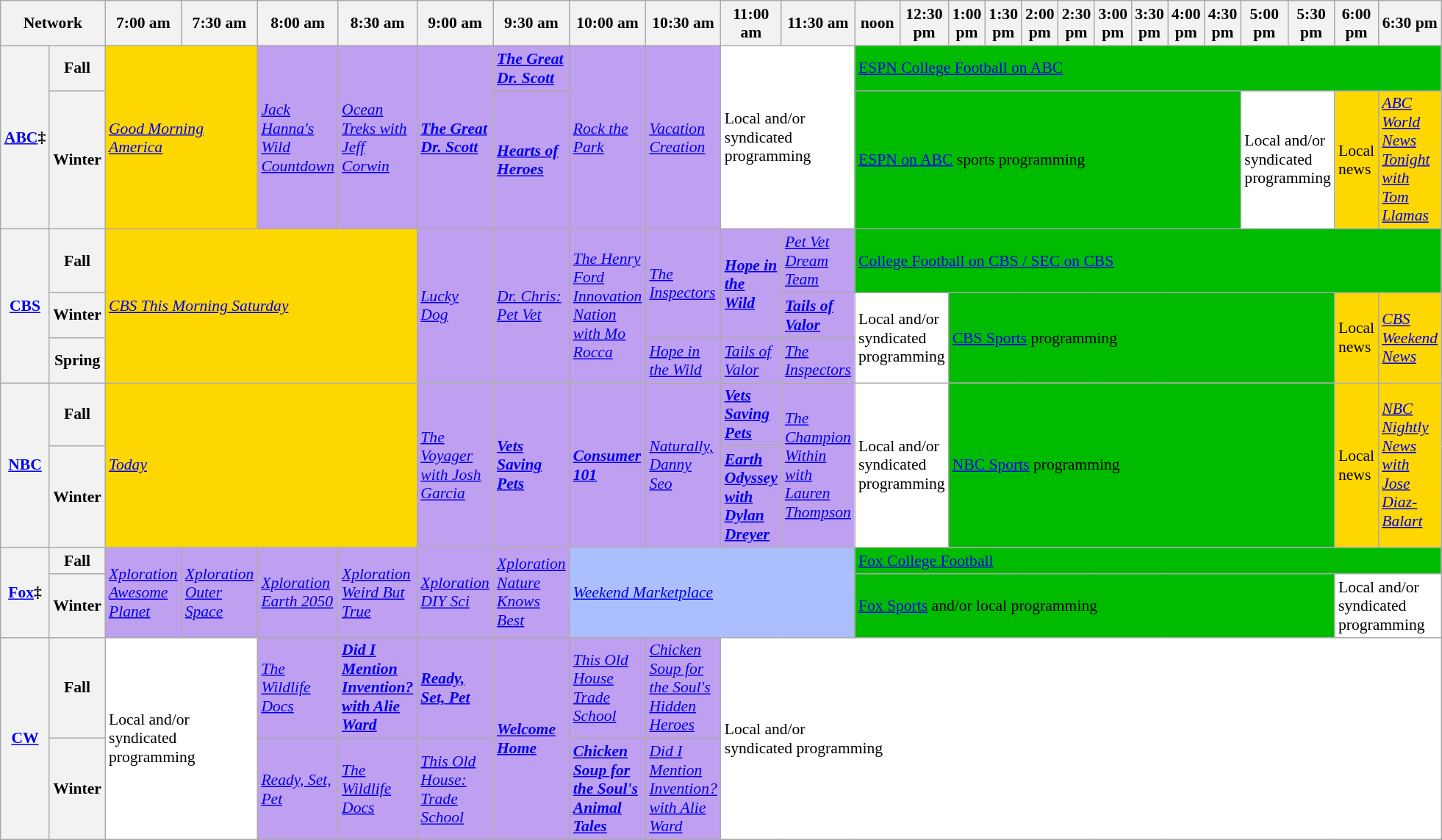<table class=wikitable style="font-size:90%">
<tr>
<th width="1.5%" bgcolor="#C0C0C0" colspan="2">Network</th>
<th width="4%" bgcolor="#C0C0C0">7:00 am</th>
<th width="4%" bgcolor="#C0C0C0">7:30 am</th>
<th width="4%" bgcolor="#C0C0C0">8:00 am</th>
<th width="4%" bgcolor="#C0C0C0">8:30 am</th>
<th width="4%" bgcolor="#C0C0C0">9:00 am</th>
<th width="4%" bgcolor="#C0C0C0">9:30 am</th>
<th width="4%" bgcolor="#C0C0C0">10:00 am</th>
<th width="4%" bgcolor="#C0C0C0">10:30 am</th>
<th width="4%" bgcolor="#C0C0C0">11:00 am</th>
<th width="4%" bgcolor="#C0C0C0">11:30 am</th>
<th width="4%" bgcolor="#C0C0C0">noon</th>
<th width="4%" bgcolor="#C0C0C0">12:30 pm</th>
<th width="4%" bgcolor="#C0C0C0">1:00 pm</th>
<th width="4%" bgcolor="#C0C0C0">1:30 pm</th>
<th width="4%" bgcolor="#C0C0C0">2:00 pm</th>
<th width="4%" bgcolor="#C0C0C0">2:30 pm</th>
<th width="4%" bgcolor="#C0C0C0">3:00 pm</th>
<th width="4%" bgcolor="#C0C0C0">3:30 pm</th>
<th width="4%" bgcolor="#C0C0C0">4:00 pm</th>
<th width="4%" bgcolor="#C0C0C0">4:30 pm</th>
<th width="4%" bgcolor="#C0C0C0">5:00 pm</th>
<th width="4%" bgcolor="#C0C0C0">5:30 pm</th>
<th width="4%" bgcolor="#C0C0C0">6:00 pm</th>
<th width="4%" bgcolor="#C0C0C0">6:30 pm</th>
</tr>
<tr>
<th bgcolor="#C0C0C0" rowspan="2"><a href='#'>ABC</a>‡</th>
<th>Fall</th>
<td bgcolor="gold" colspan="2" rowspan="2"><em><a href='#'>Good Morning America</a></em></td>
<td bgcolor="bf9fef" rowspan="2"><em><a href='#'>Jack Hanna's Wild Countdown</a></em></td>
<td bgcolor="bf9fef" rowspan="2"><em><a href='#'>Ocean Treks with Jeff Corwin</a></em></td>
<td bgcolor="bf9fef" rowspan="2"><strong><em><a href='#'>The Great Dr. Scott</a></em></strong></td>
<td bgcolor="bf9fef" rowspan="1"><strong><em><a href='#'>The Great Dr. Scott</a></em></strong></td>
<td bgcolor="bf9fef" rowspan="2"><em><a href='#'>Rock the Park</a></em></td>
<td bgcolor="bf9fef" rowspan="2"><em><a href='#'>Vacation Creation</a></em></td>
<td bgcolor="white" colspan="2" rowspan="2">Local and/or<br>syndicated<br>programming</td>
<td bgcolor="00BB00" colspan="14"><a href='#'>ESPN College Football on ABC</a></td>
</tr>
<tr>
<th>Winter</th>
<td bgcolor="bf9fef"><strong><em><a href='#'>Hearts of Heroes</a></em></strong><br></td>
<td bgcolor="00BB00" colspan="10"><a href='#'>ESPN on ABC</a> sports programming</td>
<td bgcolor="white" colspan="2">Local and/or<br>syndicated<br>programming</td>
<td bgcolor="gold">Local news</td>
<td bgcolor="gold"><em><a href='#'>ABC World News Tonight with Tom Llamas</a></em></td>
</tr>
<tr>
<th bgcolor="#C0C0C0" rowspan="3"><a href='#'>CBS</a></th>
<th>Fall</th>
<td bgcolor="gold" colspan="4" rowspan="3"><em><a href='#'>CBS This Morning Saturday</a></em></td>
<td bgcolor="bf9fef" rowspan="3"><em><a href='#'>Lucky Dog</a></em></td>
<td bgcolor="bf9fef" rowspan="3"><em><a href='#'>Dr. Chris: Pet Vet</a></em></td>
<td bgcolor="bf9fef" rowspan="3"><em><a href='#'>The Henry Ford Innovation Nation with Mo Rocca</a></em></td>
<td bgcolor="bf9fef" rowspan="2"><em><a href='#'>The Inspectors</a></em></td>
<td bgcolor="bf9fef" rowspan="2"><strong><em><a href='#'>Hope in the Wild</a></em></strong></td>
<td bgcolor="bf9fef"><em><a href='#'>Pet Vet Dream Team</a></em></td>
<td bgcolor="00BB00" colspan="14"><a href='#'>College Football on CBS / SEC on CBS</a></td>
</tr>
<tr>
<th>Winter</th>
<td bgcolor="bf9fef"><strong><em><a href='#'>Tails of Valor</a></em></strong></td>
<td bgcolor="white" colspan="2" rowspan="2">Local and/or<br>syndicated<br>programming</td>
<td bgcolor="00BB00" colspan="10" rowspan="2"><a href='#'>CBS Sports</a> programming</td>
<td bgcolor="gold" rowspan="2">Local news</td>
<td bgcolor="gold" rowspan="2"><em><a href='#'>CBS Weekend News</a></em></td>
</tr>
<tr>
<th>Spring</th>
<td bgcolor="bf9fef"><em><a href='#'>Hope in the Wild</a></em></td>
<td bgcolor="bf9fef"><em><a href='#'>Tails of Valor</a></em></td>
<td bgcolor="bf9fef"><em><a href='#'>The Inspectors</a></em></td>
</tr>
<tr>
<th bgcolor="#C0C0C0" rowspan="2"><a href='#'>NBC</a></th>
<th>Fall</th>
<td bgcolor="gold" colspan="4" rowspan="2"><em><a href='#'>Today</a></em></td>
<td bgcolor="bf9fef" rowspan="2"><em><a href='#'>The Voyager with Josh Garcia</a></em></td>
<td bgcolor="bf9fef" rowspan="2"><strong><em><a href='#'>Vets Saving Pets</a></em></strong></td>
<td bgcolor="bf9fef" rowspan="2"><strong><em><a href='#'>Consumer 101</a></em></strong></td>
<td bgcolor="bf9fef" rowspan="2"><em><a href='#'>Naturally, Danny Seo</a></em></td>
<td bgcolor="bf9fef"><strong><em><a href='#'>Vets Saving Pets</a></em></strong></td>
<td bgcolor="bf9fef" rowspan="2"><em><a href='#'>The Champion Within with Lauren Thompson</a></em></td>
<td bgcolor="white" colspan="2" rowspan="2">Local and/or<br>syndicated<br>programming</td>
<td bgcolor="00BB00" colspan="10" rowspan="2"><a href='#'>NBC Sports</a> programming</td>
<td bgcolor="gold" rowspan="2">Local news</td>
<td bgcolor="gold" rowspan="2"><em><a href='#'>NBC Nightly News with Jose Diaz-Balart</a></em></td>
</tr>
<tr>
<th>Winter</th>
<td bgcolor="bf9fef"><strong><em><a href='#'>Earth Odyssey with Dylan Dreyer</a></em></strong></td>
</tr>
<tr>
<th bgcolor="#C0C0C0" rowspan="2"><a href='#'>Fox</a>‡</th>
<th>Fall</th>
<td bgcolor="bf9fef" rowspan="2"><em><a href='#'>Xploration Awesome Planet</a></em></td>
<td bgcolor="bf9fef" rowspan="2"><em><a href='#'>Xploration Outer Space</a></em></td>
<td bgcolor="bf9fef" rowspan="2"><em><a href='#'>Xploration Earth 2050</a></em></td>
<td bgcolor="bf9fef" rowspan="2"><em><a href='#'>Xploration Weird But True</a></em></td>
<td bgcolor="bf9fef" rowspan="2"><em><a href='#'>Xploration DIY Sci</a></em></td>
<td bgcolor="bf9fef" rowspan="2"><em><a href='#'>Xploration Nature Knows Best</a></em></td>
<td bgcolor="abbfff" colspan="4" rowspan="2"><em><a href='#'>Weekend Marketplace</a></em></td>
<td bgcolor="00BB00" colspan="14"><a href='#'>Fox College Football</a></td>
</tr>
<tr>
<th>Winter</th>
<td bgcolor="00BB00" colspan="12"><a href='#'>Fox Sports</a> and/or local programming</td>
<td bgcolor="white" colspan="2">Local and/or<br>syndicated<br>programming</td>
</tr>
<tr>
<th bgcolor="#C0C0C0" rowspan="2"><a href='#'>CW</a></th>
<th>Fall</th>
<td bgcolor="white" colspan="2" rowspan="2">Local and/or<br>syndicated programming</td>
<td bgcolor="bf9fef"><em><a href='#'>The Wildlife Docs</a></em></td>
<td bgcolor="bf9fef"><strong><em><a href='#'>Did I Mention Invention? with Alie Ward</a></em></strong></td>
<td bgcolor="bf9fef"><strong><em><a href='#'>Ready, Set, Pet</a></em></strong></td>
<td bgcolor="bf9fef" rowspan=2><strong><em><a href='#'>Welcome Home</a></em></strong></td>
<td bgcolor="bf9fef"><em><a href='#'>This Old House Trade School</a></em></td>
<td bgcolor="bf9fef"><em><a href='#'>Chicken Soup for the Soul's Hidden Heroes</a></em></td>
<td bgcolor="white" colspan="18" rowspan="2">Local and/or<br>syndicated programming</td>
</tr>
<tr>
<th>Winter</th>
<td bgcolor="bf9fef"><em><a href='#'>Ready, Set, Pet</a></em></td>
<td bgcolor="bf9fef"><em><a href='#'>The Wildlife Docs</a></em></td>
<td bgcolor="bf9fef"><em><a href='#'>This Old House: Trade School</a></em></td>
<td bgcolor="bf9fef"><strong><em><a href='#'>Chicken Soup for the Soul's Animal Tales</a></em></strong></td>
<td bgcolor="bf9fef"><em><a href='#'>Did I Mention Invention? with Alie Ward</a></em></td>
</tr>
</table>
